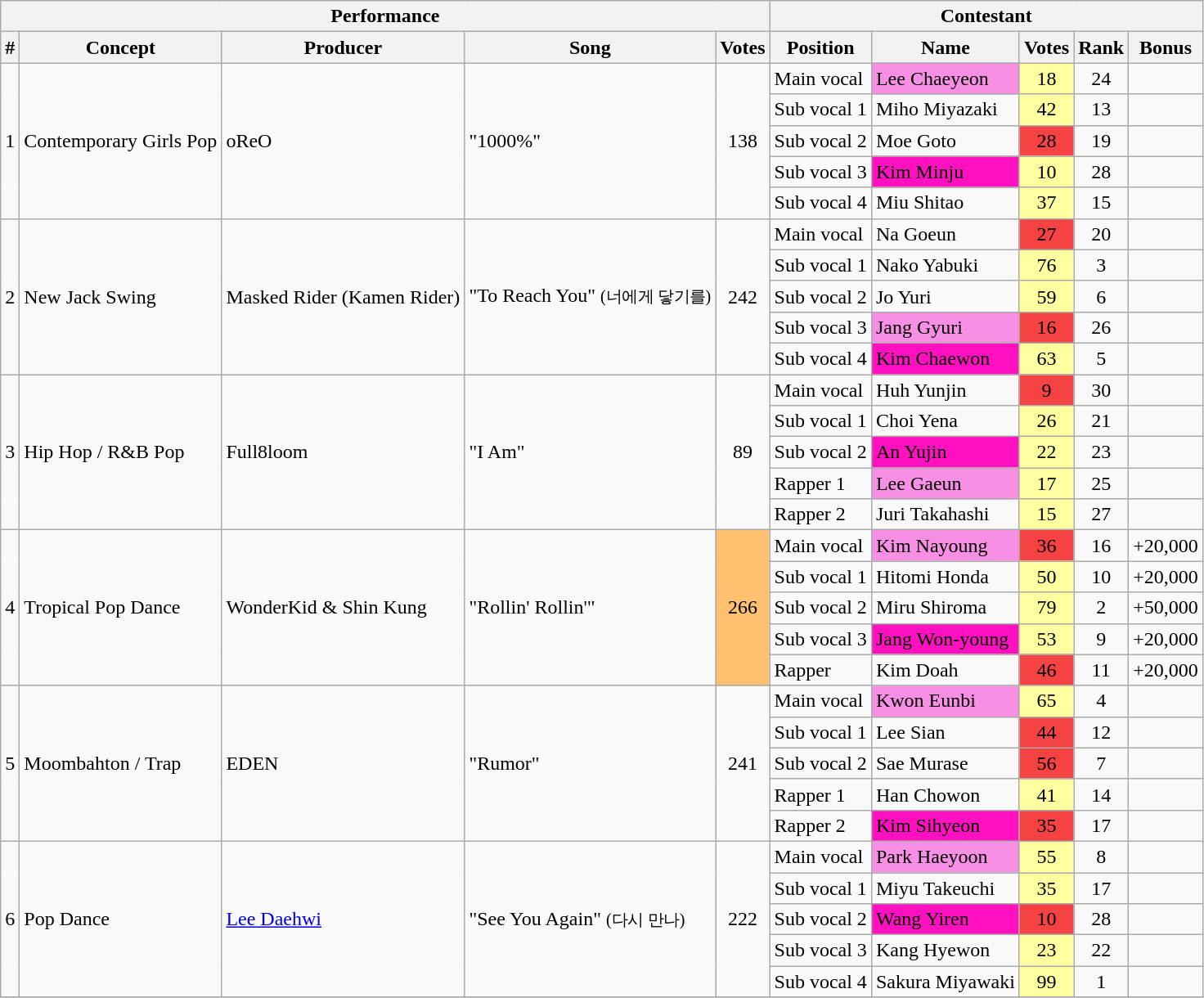<table class="wikitable sortable" style="text-align:center;">
<tr>
<th colspan=5>Performance</th>
<th colspan=5>Contestant</th>
</tr>
<tr>
<th>#</th>
<th>Concept</th>
<th class=unsortable>Producer</th>
<th class=unsortable>Song</th>
<th>Votes</th>
<th>Position</th>
<th>Name</th>
<th>Votes</th>
<th>Rank</th>
<th>Bonus</th>
</tr>
<tr>
<td rowspan=5>1</td>
<td rowspan=5 align=left>Contemporary Girls Pop</td>
<td rowspan=5 align=left>oReO</td>
<td rowspan=5 align=left>"1000%"</td>
<td rowspan=5>138</td>
<td align=left>Main vocal</td>
<td align=left style=background:#F790E4;>Lee Chaeyeon</td>
<td style="background:#FFFF9F">18</td>
<td>24</td>
<td></td>
</tr>
<tr>
<td align=left>Sub vocal 1</td>
<td align=left>Miho Miyazaki</td>
<td style="background:#FFFF9F">42</td>
<td>13</td>
<td></td>
</tr>
<tr>
<td align=left>Sub vocal 2</td>
<td align=left>Moe Goto</td>
<td style="background:#F54242">28</td>
<td>19</td>
<td></td>
</tr>
<tr>
<td align=left>Sub vocal 3</td>
<td align=left style=background:#FF11BF;>Kim Minju</td>
<td style="background:#FFFF9F">10</td>
<td>28</td>
<td></td>
</tr>
<tr>
<td align=left>Sub vocal 4</td>
<td align=left>Miu Shitao</td>
<td style="background:#FFFF9F">37</td>
<td>15</td>
<td></td>
</tr>
<tr>
<td rowspan=5>2</td>
<td rowspan=5 align=left>New Jack Swing</td>
<td rowspan=5 align=left>Masked Rider (Kamen Rider)</td>
<td rowspan=5 align=left>"To Reach You" <small>(너에게 닿기를)</small></td>
<td rowspan=5>242</td>
<td align=left>Main vocal</td>
<td align=left>Na Goeun</td>
<td style="background:#F54242">27</td>
<td>20</td>
<td></td>
</tr>
<tr>
<td align=left>Sub vocal 1</td>
<td align=left>Nako Yabuki</td>
<td style="background:#FFFF9F">76</td>
<td>3</td>
<td></td>
</tr>
<tr>
<td align=left>Sub vocal 2</td>
<td align=left>Jo Yuri</td>
<td style="background:#FFFF9F">59</td>
<td>6</td>
<td></td>
</tr>
<tr>
<td align=left>Sub vocal 3</td>
<td align=left style=background:#F790E4;>Jang Gyuri</td>
<td style="background:#F54242">16</td>
<td>26</td>
<td></td>
</tr>
<tr>
<td align=left>Sub vocal 4</td>
<td align=left style=background:#FF11BF;>Kim Chaewon</td>
<td style="background:#FFFF9F">63</td>
<td>5</td>
<td></td>
</tr>
<tr>
<td rowspan=5>3</td>
<td rowspan=5 align=left>Hip Hop / R&B Pop</td>
<td rowspan=5 align=left>Full8loom</td>
<td rowspan=5 align=left>"I Am"</td>
<td rowspan=5>89</td>
<td align=left>Main vocal</td>
<td align=left>Huh Yunjin</td>
<td style="background:#F54242">9</td>
<td>30</td>
<td></td>
</tr>
<tr>
<td align=left>Sub vocal 1</td>
<td align=left>Choi Yena</td>
<td style="background:#FFFF9F">26</td>
<td>21</td>
<td></td>
</tr>
<tr>
<td align=left>Sub vocal 2</td>
<td align=left style=background:#FF11BF;>An Yujin</td>
<td style="background:#FFFF9F">22</td>
<td>23</td>
<td></td>
</tr>
<tr>
<td align=left>Rapper 1</td>
<td align=left style=background:#F790E4;>Lee Gaeun</td>
<td style="background:#FFFF9F">17</td>
<td>25</td>
<td></td>
</tr>
<tr>
<td align=left>Rapper 2</td>
<td align=left>Juri Takahashi</td>
<td style="background:#FFFF9F">15</td>
<td>27</td>
<td></td>
</tr>
<tr>
<td rowspan=5>4</td>
<td rowspan=5 align=left>Tropical Pop Dance</td>
<td rowspan=5 align=left>WonderKid & Shin Kung</td>
<td rowspan=5 align=left>"Rollin' Rollin'"</td>
<td rowspan=5 style=background:#FFC06F;>266</td>
<td align=left>Main vocal</td>
<td align=left style=background:#F790E4;>Kim Nayoung</td>
<td style="background:#F54242">36</td>
<td>16</td>
<td>+20,000</td>
</tr>
<tr>
<td align=left>Sub vocal 1</td>
<td align=left>Hitomi Honda</td>
<td style="background:#FFFF9F">50</td>
<td>10</td>
<td>+20,000</td>
</tr>
<tr>
<td align=left>Sub vocal 2</td>
<td align=left>Miru Shiroma</td>
<td style="background:#FFFF9F">79</td>
<td>2</td>
<td>+50,000</td>
</tr>
<tr>
<td align=left>Sub vocal 3</td>
<td align=left style=background:#FF11BF;>Jang Won-young</td>
<td style="background:#FFFF9F">53</td>
<td>9</td>
<td>+20,000</td>
</tr>
<tr>
<td align=left>Rapper</td>
<td align=left>Kim Doah</td>
<td style="background:#F54242">46</td>
<td>11</td>
<td>+20,000</td>
</tr>
<tr>
<td rowspan=5>5</td>
<td rowspan=5 align=left>Moombahton / Trap</td>
<td rowspan=5 align=left>EDEN</td>
<td rowspan=5 align=left>"Rumor"</td>
<td rowspan=5>241</td>
<td align=left>Main vocal</td>
<td align=left style=background:#F790E4;>Kwon Eunbi</td>
<td style="background:#FFFF9F">65</td>
<td>4</td>
<td></td>
</tr>
<tr>
<td align=left>Sub vocal 1</td>
<td align=left>Lee Sian</td>
<td style="background:#F54242">44</td>
<td>12</td>
<td></td>
</tr>
<tr>
<td align=left>Sub vocal 2</td>
<td align=left>Sae Murase</td>
<td style="background:#F54242">56</td>
<td>7</td>
<td></td>
</tr>
<tr>
<td align=left>Rapper 1</td>
<td align=left>Han Chowon</td>
<td style="background:#FFFF9F">41</td>
<td>14</td>
<td></td>
</tr>
<tr>
<td align=left>Rapper 2</td>
<td align=left style=background:#FF11BF;>Kim Sihyeon</td>
<td style="background:#F54242">35</td>
<td>17</td>
<td></td>
</tr>
<tr>
<td rowspan=5>6</td>
<td rowspan=5 align=left>Pop Dance</td>
<td rowspan=5 align=left><a href='#'>Lee Daehwi</a></td>
<td rowspan=5 align=left>"See You Again" <small>(다시 만나)</small></td>
<td rowspan=5>222</td>
<td align=left>Main vocal</td>
<td align=left style=background:#F790E4;>Park Haeyoon</td>
<td style="background:#FFFF9F">55</td>
<td>8</td>
<td></td>
</tr>
<tr>
<td align=left>Sub vocal 1</td>
<td align=left>Miyu Takeuchi</td>
<td style="background:#FFFF9F">35</td>
<td>17</td>
<td></td>
</tr>
<tr>
<td align=left>Sub vocal 2</td>
<td align=left style=background:#FF11BF;>Wang Yiren</td>
<td style="background:#F54242">10</td>
<td>28</td>
<td></td>
</tr>
<tr>
<td align=left>Sub vocal 3</td>
<td align=left>Kang Hyewon</td>
<td style="background:#FFFF9F">23</td>
<td>22</td>
<td></td>
</tr>
<tr>
<td align=left>Sub vocal 4</td>
<td align=left>Sakura Miyawaki</td>
<td style="background:#FFFF9F">99</td>
<td>1</td>
<td></td>
</tr>
<tr>
</tr>
</table>
